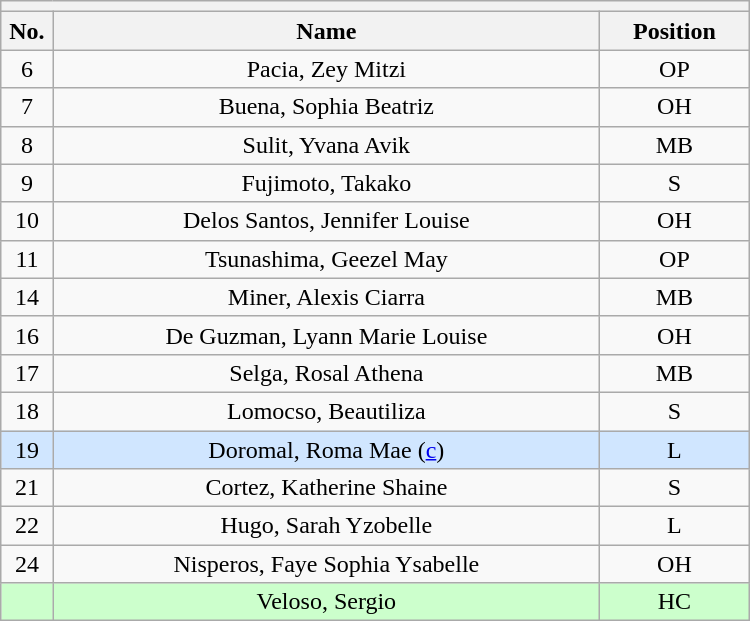<table class="wikitable mw-collapsible mw-collapsed" style="text-align:center; width:500px; border:none">
<tr>
<th style="text-align:center" colspan="3"></th>
</tr>
<tr>
<th style="width:7%">No.</th>
<th>Name</th>
<th style="width:20%">Position</th>
</tr>
<tr>
<td>6</td>
<td>Pacia, Zey Mitzi</td>
<td>OP</td>
</tr>
<tr>
<td>7</td>
<td>Buena, Sophia Beatriz</td>
<td>OH</td>
</tr>
<tr>
<td>8</td>
<td>Sulit, Yvana Avik</td>
<td>MB</td>
</tr>
<tr>
<td>9</td>
<td>Fujimoto, Takako</td>
<td>S</td>
</tr>
<tr>
<td>10</td>
<td>Delos Santos, Jennifer Louise</td>
<td>OH</td>
</tr>
<tr>
<td>11</td>
<td>Tsunashima, Geezel May</td>
<td>OP</td>
</tr>
<tr>
<td>14</td>
<td>Miner, Alexis Ciarra</td>
<td>MB</td>
</tr>
<tr>
<td>16</td>
<td>De Guzman, Lyann Marie Louise</td>
<td>OH</td>
</tr>
<tr>
<td>17</td>
<td>Selga, Rosal Athena</td>
<td>MB</td>
</tr>
<tr>
<td>18</td>
<td>Lomocso, Beautiliza</td>
<td>S</td>
</tr>
<tr bgcolor=#D0E6FF>
<td>19</td>
<td>Doromal, Roma Mae (<a href='#'>c</a>)</td>
<td>L</td>
</tr>
<tr>
<td>21</td>
<td>Cortez, Katherine Shaine</td>
<td>S</td>
</tr>
<tr>
<td>22</td>
<td>Hugo, Sarah Yzobelle</td>
<td>L</td>
</tr>
<tr>
<td>24</td>
<td>Nisperos, Faye Sophia Ysabelle</td>
<td>OH</td>
</tr>
<tr bgcolor=#CCFFCC>
<td></td>
<td>Veloso, Sergio</td>
<td>HC</td>
</tr>
</table>
